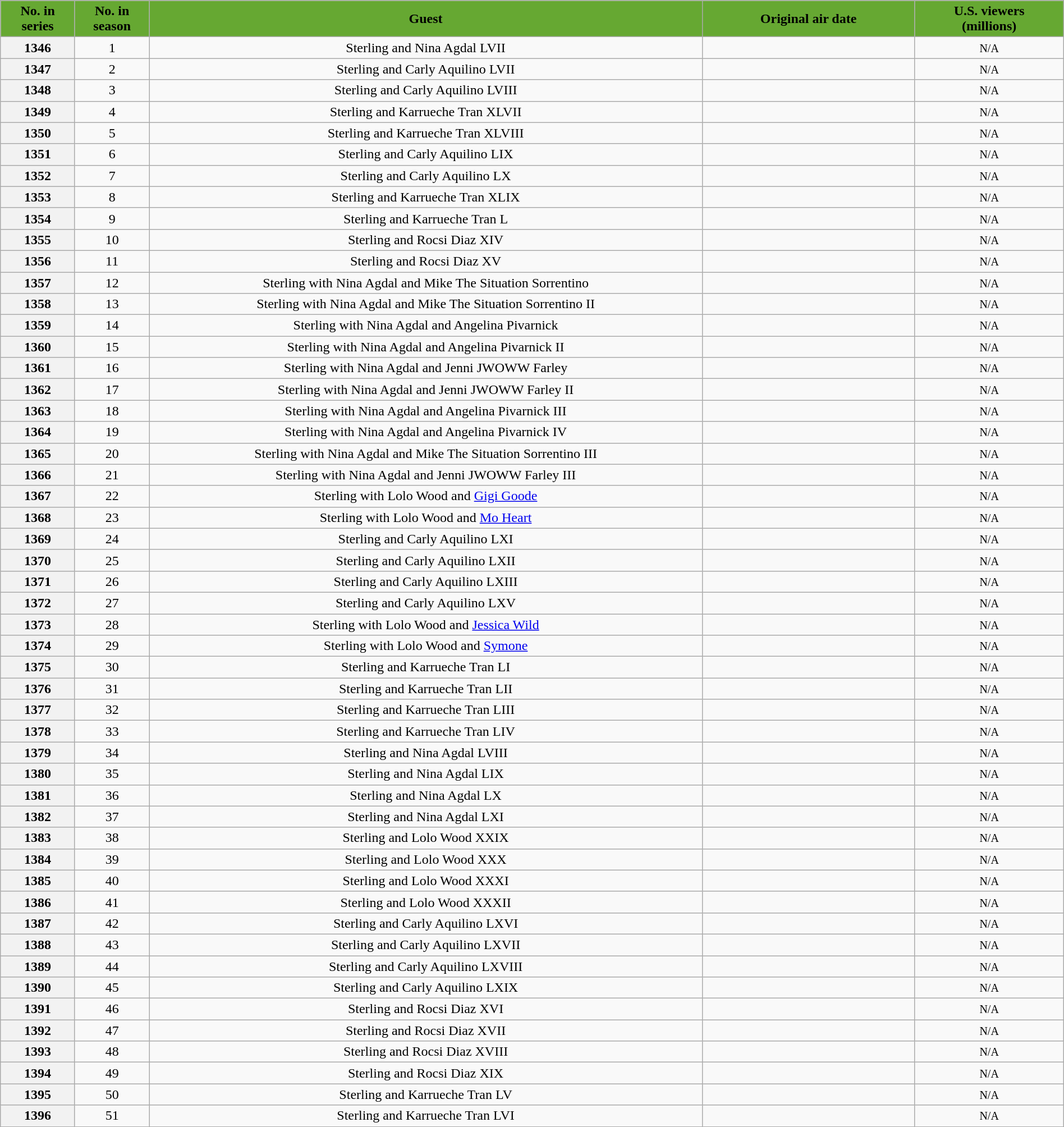<table class="wikitable plainrowheaders" style="width:100%;text-align: center">
<tr>
<th scope="col" style="background-color: #66A832; color: #000000;" width=7%>No. in<br>series</th>
<th scope="col" style="background-color: #66A832; color: #000000;" width=7%>No. in<br>season</th>
<th scope="col" style="background-color: #66A832; color: #000000;">Guest</th>
<th scope="col" style="background-color: #66A832; color: #000000;" width=20%>Original air date</th>
<th scope="col" style="background-color: #66A832; color: #000000;" width=14%>U.S. viewers<br>(millions)</th>
</tr>
<tr>
<th>1346</th>
<td>1</td>
<td>Sterling and Nina Agdal LVII</td>
<td></td>
<td><span><small>N/A</small></span></td>
</tr>
<tr>
<th>1347</th>
<td>2</td>
<td>Sterling and Carly Aquilino LVII</td>
<td></td>
<td><span><small>N/A</small></span></td>
</tr>
<tr>
<th>1348</th>
<td>3</td>
<td>Sterling and Carly Aquilino LVIII</td>
<td></td>
<td><span><small>N/A</small></span></td>
</tr>
<tr>
<th>1349</th>
<td>4</td>
<td>Sterling and Karrueche Tran XLVII</td>
<td></td>
<td><span><small>N/A</small></span></td>
</tr>
<tr>
<th>1350</th>
<td>5</td>
<td>Sterling and Karrueche Tran XLVIII</td>
<td></td>
<td><span><small>N/A</small></span></td>
</tr>
<tr>
<th>1351</th>
<td>6</td>
<td>Sterling and Carly Aquilino LIX</td>
<td></td>
<td><span><small>N/A</small></span></td>
</tr>
<tr>
<th>1352</th>
<td>7</td>
<td>Sterling and Carly Aquilino LX</td>
<td></td>
<td><span><small>N/A</small></span></td>
</tr>
<tr>
<th>1353</th>
<td>8</td>
<td>Sterling and Karrueche Tran XLIX</td>
<td></td>
<td><span><small>N/A</small></span></td>
</tr>
<tr>
<th>1354</th>
<td>9</td>
<td>Sterling and Karrueche Tran L</td>
<td></td>
<td><span><small>N/A</small></span></td>
</tr>
<tr>
<th>1355</th>
<td>10</td>
<td>Sterling and Rocsi Diaz XIV</td>
<td></td>
<td><span><small>N/A</small></span></td>
</tr>
<tr>
<th>1356</th>
<td>11</td>
<td>Sterling and Rocsi Diaz XV</td>
<td></td>
<td><span><small>N/A</small></span></td>
</tr>
<tr>
<th>1357</th>
<td>12</td>
<td>Sterling with Nina Agdal and Mike The Situation Sorrentino</td>
<td></td>
<td><span><small>N/A</small></span></td>
</tr>
<tr>
<th>1358</th>
<td>13</td>
<td>Sterling with Nina Agdal and Mike The Situation Sorrentino II</td>
<td></td>
<td><span><small>N/A</small></span></td>
</tr>
<tr>
<th>1359</th>
<td>14</td>
<td>Sterling with Nina Agdal and Angelina Pivarnick</td>
<td></td>
<td><span><small>N/A</small></span></td>
</tr>
<tr>
<th>1360</th>
<td>15</td>
<td>Sterling with Nina Agdal and Angelina Pivarnick II</td>
<td></td>
<td><span><small>N/A</small></span></td>
</tr>
<tr>
<th>1361</th>
<td>16</td>
<td>Sterling with Nina Agdal and Jenni JWOWW Farley</td>
<td></td>
<td><span><small>N/A</small></span></td>
</tr>
<tr>
<th>1362</th>
<td>17</td>
<td>Sterling with Nina Agdal and Jenni JWOWW Farley II</td>
<td></td>
<td><span><small>N/A</small></span></td>
</tr>
<tr>
<th>1363</th>
<td>18</td>
<td>Sterling with Nina Agdal and Angelina Pivarnick III</td>
<td></td>
<td><span><small>N/A</small></span></td>
</tr>
<tr>
<th>1364</th>
<td>19</td>
<td>Sterling with Nina Agdal and Angelina Pivarnick IV</td>
<td></td>
<td><span><small>N/A</small></span></td>
</tr>
<tr>
<th>1365</th>
<td>20</td>
<td>Sterling with Nina Agdal and Mike The Situation Sorrentino III</td>
<td></td>
<td><span><small>N/A</small></span></td>
</tr>
<tr>
<th>1366</th>
<td>21</td>
<td>Sterling with Nina Agdal and Jenni JWOWW Farley III</td>
<td></td>
<td><span><small>N/A</small></span></td>
</tr>
<tr>
<th>1367</th>
<td>22</td>
<td>Sterling with Lolo Wood and <a href='#'>Gigi Goode</a></td>
<td></td>
<td><span><small>N/A</small></span></td>
</tr>
<tr>
<th>1368</th>
<td>23</td>
<td>Sterling with Lolo Wood and <a href='#'>Mo Heart</a></td>
<td></td>
<td><span><small>N/A</small></span></td>
</tr>
<tr>
<th>1369</th>
<td>24</td>
<td>Sterling and Carly Aquilino LXI</td>
<td></td>
<td><span><small>N/A</small></span></td>
</tr>
<tr>
<th>1370</th>
<td>25</td>
<td>Sterling and Carly Aquilino LXII</td>
<td></td>
<td><span><small>N/A</small></span></td>
</tr>
<tr>
<th>1371</th>
<td>26</td>
<td>Sterling and Carly Aquilino LXIII</td>
<td></td>
<td><span><small>N/A</small></span></td>
</tr>
<tr>
<th>1372</th>
<td>27</td>
<td>Sterling and Carly Aquilino LXV</td>
<td></td>
<td><span><small>N/A</small></span></td>
</tr>
<tr>
<th>1373</th>
<td>28</td>
<td>Sterling with Lolo Wood and <a href='#'>Jessica Wild</a></td>
<td></td>
<td><span><small>N/A</small></span></td>
</tr>
<tr>
<th>1374</th>
<td>29</td>
<td>Sterling with Lolo Wood and <a href='#'>Symone</a></td>
<td></td>
<td><span><small>N/A</small></span></td>
</tr>
<tr>
<th>1375</th>
<td>30</td>
<td>Sterling and Karrueche Tran LI</td>
<td></td>
<td><span><small>N/A</small></span></td>
</tr>
<tr>
<th>1376</th>
<td>31</td>
<td>Sterling and Karrueche Tran LII</td>
<td></td>
<td><span><small>N/A</small></span></td>
</tr>
<tr>
<th>1377</th>
<td>32</td>
<td>Sterling and Karrueche Tran LIII</td>
<td></td>
<td><span><small>N/A</small></span></td>
</tr>
<tr>
<th>1378</th>
<td>33</td>
<td>Sterling and Karrueche Tran LIV</td>
<td></td>
<td><span><small>N/A</small></span></td>
</tr>
<tr>
<th>1379</th>
<td>34</td>
<td>Sterling and Nina Agdal LVIII</td>
<td></td>
<td><span><small>N/A</small></span></td>
</tr>
<tr>
<th>1380</th>
<td>35</td>
<td>Sterling and Nina Agdal LIX</td>
<td></td>
<td><span><small>N/A</small></span></td>
</tr>
<tr>
<th>1381</th>
<td>36</td>
<td>Sterling and Nina Agdal LX</td>
<td></td>
<td><span><small>N/A</small></span></td>
</tr>
<tr>
<th>1382</th>
<td>37</td>
<td>Sterling and Nina Agdal LXI</td>
<td></td>
<td><span><small>N/A</small></span></td>
</tr>
<tr>
<th>1383</th>
<td>38</td>
<td>Sterling and Lolo Wood XXIX</td>
<td></td>
<td><span><small>N/A</small></span></td>
</tr>
<tr>
<th>1384</th>
<td>39</td>
<td>Sterling and Lolo Wood XXX</td>
<td></td>
<td><span><small>N/A</small></span></td>
</tr>
<tr>
<th>1385</th>
<td>40</td>
<td>Sterling and Lolo Wood XXXI</td>
<td></td>
<td><span><small>N/A</small></span></td>
</tr>
<tr>
<th>1386</th>
<td>41</td>
<td>Sterling and Lolo Wood XXXII</td>
<td></td>
<td><span><small>N/A</small></span></td>
</tr>
<tr>
<th>1387</th>
<td>42</td>
<td>Sterling and Carly Aquilino LXVI</td>
<td></td>
<td><span><small>N/A</small></span></td>
</tr>
<tr>
<th>1388</th>
<td>43</td>
<td>Sterling and Carly Aquilino LXVII</td>
<td></td>
<td><span><small>N/A</small></span></td>
</tr>
<tr>
<th>1389</th>
<td>44</td>
<td>Sterling and Carly Aquilino LXVIII</td>
<td></td>
<td><span><small>N/A</small></span></td>
</tr>
<tr>
<th>1390</th>
<td>45</td>
<td>Sterling and Carly Aquilino LXIX</td>
<td></td>
<td><span><small>N/A</small></span></td>
</tr>
<tr>
<th>1391</th>
<td>46</td>
<td>Sterling and Rocsi Diaz XVI</td>
<td></td>
<td><span><small>N/A</small></span></td>
</tr>
<tr>
<th>1392</th>
<td>47</td>
<td>Sterling and Rocsi Diaz XVII</td>
<td></td>
<td><span><small>N/A</small></span></td>
</tr>
<tr>
<th>1393</th>
<td>48</td>
<td>Sterling and Rocsi Diaz XVIII</td>
<td></td>
<td><span><small>N/A</small></span></td>
</tr>
<tr>
<th>1394</th>
<td>49</td>
<td>Sterling and Rocsi Diaz XIX</td>
<td></td>
<td><span><small>N/A</small></span></td>
</tr>
<tr>
<th>1395</th>
<td>50</td>
<td>Sterling and Karrueche Tran LV</td>
<td></td>
<td><span><small>N/A</small></span></td>
</tr>
<tr>
<th>1396</th>
<td>51</td>
<td>Sterling and Karrueche Tran LVI</td>
<td></td>
<td><span><small>N/A</small></span></td>
</tr>
</table>
